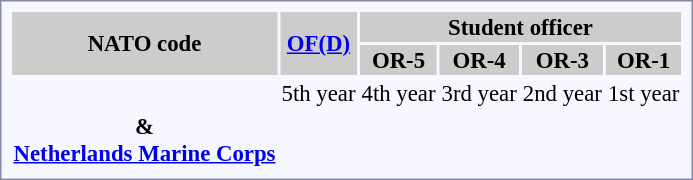<table style="border:1px solid #8888aa; background-color:#f7f8ff; padding:5px; font-size:95%; margin: 0px 12px 12px 0px;">
<tr style="background-color:#CCCCCC;">
<th rowspan=2>NATO code</th>
<th rowspan=2><a href='#'>OF(D)</a></th>
<th colspan=6>Student officer</th>
</tr>
<tr style="background-color:#CCCCCC;">
<th>OR-5</th>
<th>OR-4</th>
<th colspan=2>OR-3</th>
<th colspan=2>OR-1</th>
</tr>
<tr style="text-align:center;">
<th></th>
<td colspan=1>5th year</td>
<td colspan=1>4th year</td>
<td colspan=1>3rd year</td>
<td colspan=2>2nd year</td>
<td colspan=2>1st year</td>
</tr>
<tr style="text-align:center;">
<td rowspan=2><strong> &<br><a href='#'>Netherlands Marine Corps</a></strong></td>
<td colspan=1></td>
<td colspan=1></td>
<td colspan=1></td>
<td colspan=2></td>
<td colspan=2></td>
</tr>
<tr style="text-align:center;">
<td colspan=1></td>
<td colspan=1></td>
<td colspan=1></td>
<td colspan=2></td>
<td colspan=2></td>
</tr>
</table>
